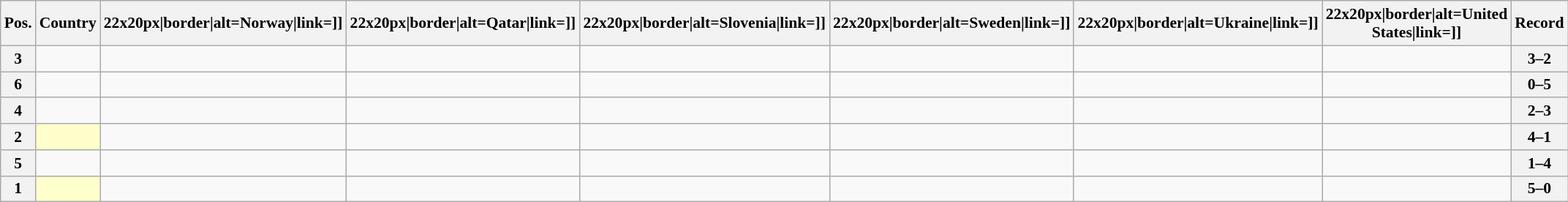<table class="wikitable sortable nowrap" style="text-align:center; font-size:0.9em;">
<tr>
<th>Pos.</th>
<th>Country</th>
<th [[Image:>22x20px|border|alt=Norway|link=]]</th>
<th [[Image:>22x20px|border|alt=Qatar|link=]]</th>
<th [[Image:>22x20px|border|alt=Slovenia|link=]]</th>
<th [[Image:>22x20px|border|alt=Sweden|link=]]</th>
<th [[Image:>22x20px|border|alt=Ukraine|link=]]</th>
<th [[Image:>22x20px|border|alt=United States|link=]]</th>
<th>Record</th>
</tr>
<tr>
<th>3</th>
<td style="text-align:left;"></td>
<td></td>
<td></td>
<td></td>
<td></td>
<td></td>
<td></td>
<th>3–2</th>
</tr>
<tr>
<th>6</th>
<td style="text-align:left;"></td>
<td></td>
<td></td>
<td></td>
<td></td>
<td></td>
<td></td>
<th>0–5</th>
</tr>
<tr>
<th>4</th>
<td style="text-align:left;"></td>
<td></td>
<td></td>
<td></td>
<td></td>
<td></td>
<td></td>
<th>2–3</th>
</tr>
<tr>
<th>2</th>
<td style="text-align:left; background:#ffffcc;"></td>
<td></td>
<td></td>
<td></td>
<td></td>
<td></td>
<td></td>
<th>4–1</th>
</tr>
<tr>
<th>5</th>
<td style="text-align:left;"></td>
<td></td>
<td></td>
<td></td>
<td></td>
<td></td>
<td></td>
<th>1–4</th>
</tr>
<tr>
<th>1</th>
<td style="text-align:left; background:#ffffcc;"></td>
<td></td>
<td></td>
<td></td>
<td></td>
<td></td>
<td></td>
<th>5–0</th>
</tr>
</table>
